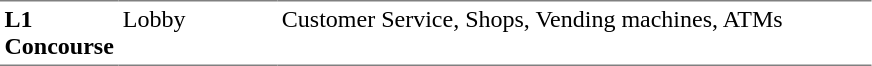<table table border=0 cellspacing=0 cellpadding=3>
<tr>
<td style="border-bottom:solid 1px gray; border-top:solid 1px gray;" valign=top width=50><strong>L1<br>Concourse</strong></td>
<td style="border-bottom:solid 1px gray; border-top:solid 1px gray;" valign=top width=100>Lobby</td>
<td style="border-bottom:solid 1px gray; border-top:solid 1px gray;" valign=top width=390>Customer Service, Shops, Vending machines, ATMs</td>
</tr>
</table>
